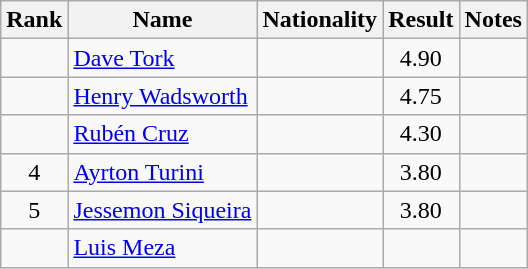<table class="wikitable sortable" style="text-align:center">
<tr>
<th>Rank</th>
<th>Name</th>
<th>Nationality</th>
<th>Result</th>
<th>Notes</th>
</tr>
<tr>
<td></td>
<td align=left><a href='#'>Dave Tork</a></td>
<td align=left></td>
<td>4.90</td>
<td></td>
</tr>
<tr>
<td></td>
<td align=left><a href='#'>Henry Wadsworth</a></td>
<td align=left></td>
<td>4.75</td>
<td></td>
</tr>
<tr>
<td></td>
<td align=left><a href='#'>Rubén Cruz</a></td>
<td align=left></td>
<td>4.30</td>
<td></td>
</tr>
<tr>
<td>4</td>
<td align=left><a href='#'>Ayrton Turini</a></td>
<td align=left></td>
<td>3.80</td>
<td></td>
</tr>
<tr>
<td>5</td>
<td align=left><a href='#'>Jessemon Siqueira</a></td>
<td align=left></td>
<td>3.80</td>
<td></td>
</tr>
<tr>
<td></td>
<td align=left><a href='#'>Luis Meza</a></td>
<td align=left></td>
<td></td>
<td></td>
</tr>
</table>
